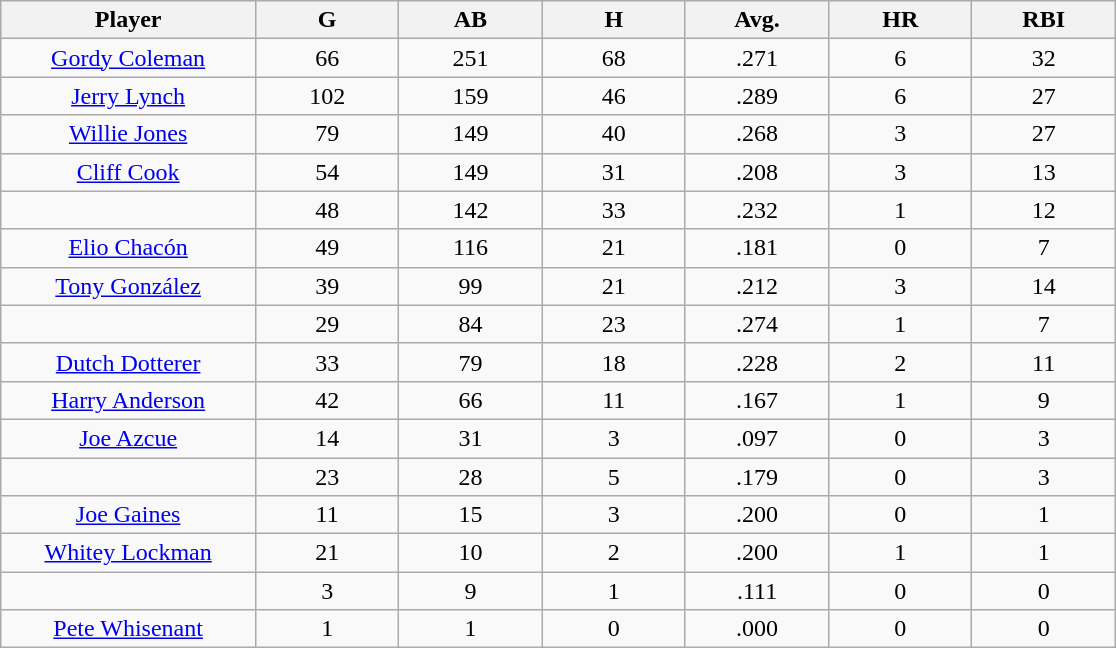<table class="wikitable sortable">
<tr>
<th bgcolor="#DDDDFF" width="16%">Player</th>
<th bgcolor="#DDDDFF" width="9%">G</th>
<th bgcolor="#DDDDFF" width="9%">AB</th>
<th bgcolor="#DDDDFF" width="9%">H</th>
<th bgcolor="#DDDDFF" width="9%">Avg.</th>
<th bgcolor="#DDDDFF" width="9%">HR</th>
<th bgcolor="#DDDDFF" width="9%">RBI</th>
</tr>
<tr align="center">
<td><a href='#'>Gordy Coleman</a></td>
<td>66</td>
<td>251</td>
<td>68</td>
<td>.271</td>
<td>6</td>
<td>32</td>
</tr>
<tr align=center>
<td><a href='#'>Jerry Lynch</a></td>
<td>102</td>
<td>159</td>
<td>46</td>
<td>.289</td>
<td>6</td>
<td>27</td>
</tr>
<tr align=center>
<td><a href='#'>Willie Jones</a></td>
<td>79</td>
<td>149</td>
<td>40</td>
<td>.268</td>
<td>3</td>
<td>27</td>
</tr>
<tr align=center>
<td><a href='#'>Cliff Cook</a></td>
<td>54</td>
<td>149</td>
<td>31</td>
<td>.208</td>
<td>3</td>
<td>13</td>
</tr>
<tr align=center>
<td></td>
<td>48</td>
<td>142</td>
<td>33</td>
<td>.232</td>
<td>1</td>
<td>12</td>
</tr>
<tr align="center">
<td><a href='#'>Elio Chacón</a></td>
<td>49</td>
<td>116</td>
<td>21</td>
<td>.181</td>
<td>0</td>
<td>7</td>
</tr>
<tr align=center>
<td><a href='#'>Tony González</a></td>
<td>39</td>
<td>99</td>
<td>21</td>
<td>.212</td>
<td>3</td>
<td>14</td>
</tr>
<tr align=center>
<td></td>
<td>29</td>
<td>84</td>
<td>23</td>
<td>.274</td>
<td>1</td>
<td>7</td>
</tr>
<tr align="center">
<td><a href='#'>Dutch Dotterer</a></td>
<td>33</td>
<td>79</td>
<td>18</td>
<td>.228</td>
<td>2</td>
<td>11</td>
</tr>
<tr align=center>
<td><a href='#'>Harry Anderson</a></td>
<td>42</td>
<td>66</td>
<td>11</td>
<td>.167</td>
<td>1</td>
<td>9</td>
</tr>
<tr align=center>
<td><a href='#'>Joe Azcue</a></td>
<td>14</td>
<td>31</td>
<td>3</td>
<td>.097</td>
<td>0</td>
<td>3</td>
</tr>
<tr align=center>
<td></td>
<td>23</td>
<td>28</td>
<td>5</td>
<td>.179</td>
<td>0</td>
<td>3</td>
</tr>
<tr align="center">
<td><a href='#'>Joe Gaines</a></td>
<td>11</td>
<td>15</td>
<td>3</td>
<td>.200</td>
<td>0</td>
<td>1</td>
</tr>
<tr align=center>
<td><a href='#'>Whitey Lockman</a></td>
<td>21</td>
<td>10</td>
<td>2</td>
<td>.200</td>
<td>1</td>
<td>1</td>
</tr>
<tr align=center>
<td></td>
<td>3</td>
<td>9</td>
<td>1</td>
<td>.111</td>
<td>0</td>
<td>0</td>
</tr>
<tr align="center">
<td><a href='#'>Pete Whisenant</a></td>
<td>1</td>
<td>1</td>
<td>0</td>
<td>.000</td>
<td>0</td>
<td>0</td>
</tr>
</table>
